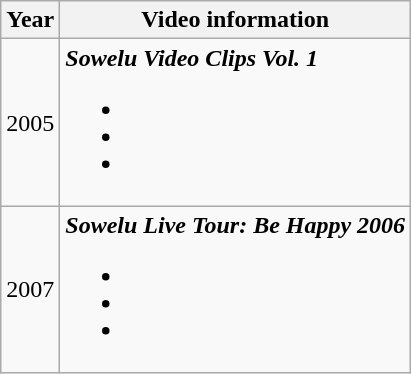<table class="wikitable">
<tr>
<th rowspan="1">Year</th>
<th rowspan="1">Video information</th>
</tr>
<tr>
<td align="center">2005</td>
<td><strong><em>Sowelu Video Clips Vol. 1</em></strong><br><ul><li></li><li></li><li></li></ul></td>
</tr>
<tr>
<td align="center">2007</td>
<td><strong><em>Sowelu Live Tour: Be Happy 2006</em></strong><br><ul><li></li><li></li><li></li></ul></td>
</tr>
</table>
